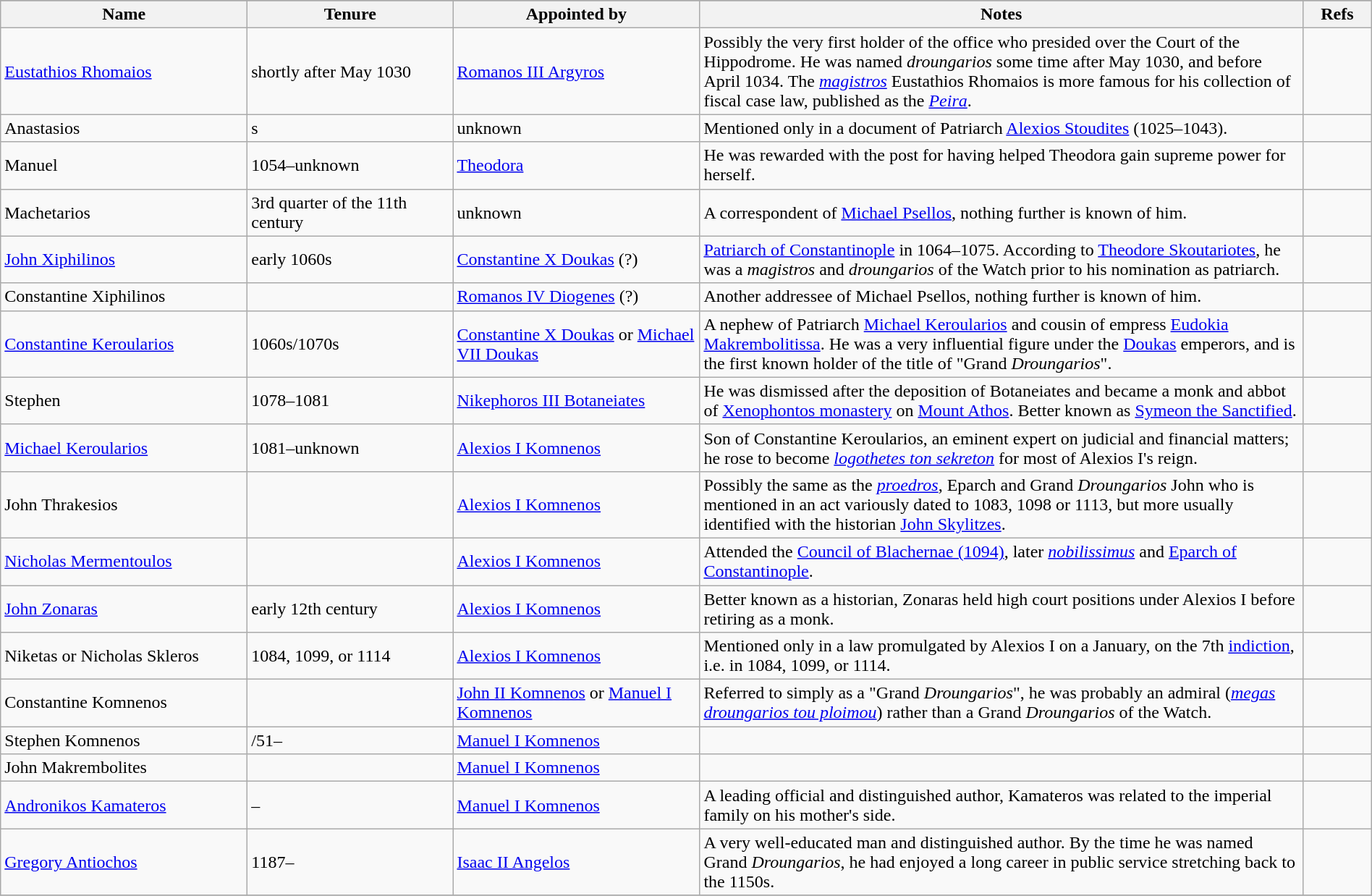<table class="wikitable"  width="100%">
<tr bgcolor="#FFDEAD">
</tr>
<tr>
<th width="18%">Name</th>
<th width="15%">Tenure</th>
<th width="18%">Appointed by</th>
<th width="44%">Notes</th>
<th width="5%">Refs</th>
</tr>
<tr>
<td><a href='#'>Eustathios Rhomaios</a></td>
<td>shortly after May 1030</td>
<td><a href='#'>Romanos III Argyros</a></td>
<td>Possibly the very first holder of the office who presided over the Court of the Hippodrome. He was named <em>droungarios</em> some time after May 1030, and before April 1034. The <em><a href='#'>magistros</a></em> Eustathios Rhomaios is more famous for his collection of fiscal case law, published as the <em><a href='#'>Peira</a></em>.</td>
<td></td>
</tr>
<tr>
<td>Anastasios</td>
<td>s</td>
<td>unknown</td>
<td>Mentioned only in a document of Patriarch <a href='#'>Alexios Stoudites</a> (1025–1043).</td>
<td></td>
</tr>
<tr>
<td>Manuel</td>
<td>1054–unknown</td>
<td><a href='#'>Theodora</a></td>
<td>He was rewarded with the post for having helped Theodora gain supreme power for herself.</td>
<td></td>
</tr>
<tr>
<td>Machetarios</td>
<td>3rd quarter of the 11th century</td>
<td>unknown</td>
<td>A correspondent of <a href='#'>Michael Psellos</a>, nothing further is known of him.</td>
<td></td>
</tr>
<tr>
<td><a href='#'>John Xiphilinos</a></td>
<td>early 1060s</td>
<td><a href='#'>Constantine X Doukas</a> (?)</td>
<td><a href='#'>Patriarch of Constantinople</a> in 1064–1075. According to <a href='#'>Theodore Skoutariotes</a>, he was a <em>magistros</em> and <em>droungarios</em> of the Watch prior to his nomination as patriarch.</td>
<td></td>
</tr>
<tr>
<td>Constantine Xiphilinos</td>
<td></td>
<td><a href='#'>Romanos IV Diogenes</a> (?)</td>
<td>Another addressee of Michael Psellos, nothing further is known of him.</td>
<td></td>
</tr>
<tr>
<td><a href='#'>Constantine Keroularios</a></td>
<td>1060s/1070s</td>
<td><a href='#'>Constantine X Doukas</a> or <a href='#'>Michael VII Doukas</a></td>
<td>A nephew of Patriarch <a href='#'>Michael Keroularios</a> and cousin of empress <a href='#'>Eudokia Makrembolitissa</a>. He was a very influential figure under the <a href='#'>Doukas</a> emperors, and is the first known holder of the title of "Grand <em>Droungarios</em>".</td>
<td></td>
</tr>
<tr>
<td>Stephen</td>
<td>1078–1081</td>
<td><a href='#'>Nikephoros III Botaneiates</a></td>
<td>He was dismissed after the deposition of Botaneiates and became a monk and abbot of <a href='#'>Xenophontos monastery</a> on <a href='#'>Mount Athos</a>. Better known as <a href='#'>Symeon the Sanctified</a>.</td>
<td></td>
</tr>
<tr>
<td><a href='#'>Michael Keroularios</a></td>
<td>1081–unknown</td>
<td><a href='#'>Alexios I Komnenos</a></td>
<td>Son of Constantine Keroularios, an eminent expert on judicial and financial matters; he rose to become <em><a href='#'>logothetes ton sekreton</a></em> for most of Alexios I's reign.</td>
<td></td>
</tr>
<tr>
<td>John Thrakesios</td>
<td></td>
<td><a href='#'>Alexios I Komnenos</a></td>
<td>Possibly the same as the <em><a href='#'>proedros</a></em>, Eparch and Grand <em>Droungarios</em> John who is mentioned in an act variously dated to 1083, 1098 or 1113, but more usually identified with the historian <a href='#'>John Skylitzes</a>.</td>
<td></td>
</tr>
<tr>
<td><a href='#'>Nicholas Mermentoulos</a></td>
<td></td>
<td><a href='#'>Alexios I Komnenos</a></td>
<td>Attended the <a href='#'>Council of Blachernae (1094)</a>, later <em><a href='#'>nobilissimus</a></em> and <a href='#'>Eparch of Constantinople</a>.</td>
<td></td>
</tr>
<tr>
<td><a href='#'>John Zonaras</a></td>
<td>early 12th century</td>
<td><a href='#'>Alexios I Komnenos</a></td>
<td>Better known as a historian, Zonaras held high court positions under Alexios I before retiring as a monk.</td>
<td></td>
</tr>
<tr>
<td>Niketas or Nicholas Skleros</td>
<td>1084, 1099, or 1114</td>
<td><a href='#'>Alexios I Komnenos</a></td>
<td>Mentioned only in a law promulgated by Alexios I on a January, on the 7th <a href='#'>indiction</a>, i.e. in 1084, 1099, or 1114.</td>
<td></td>
</tr>
<tr>
<td>Constantine Komnenos</td>
<td></td>
<td><a href='#'>John II Komnenos</a> or <a href='#'>Manuel I Komnenos</a></td>
<td>Referred to simply as a "Grand <em>Droungarios</em>", he was probably an admiral (<em><a href='#'>megas droungarios tou ploimou</a></em>) rather than a Grand <em>Droungarios</em> of the Watch.</td>
<td></td>
</tr>
<tr>
<td>Stephen Komnenos</td>
<td>/51–</td>
<td><a href='#'>Manuel I Komnenos</a></td>
<td></td>
<td></td>
</tr>
<tr>
<td>John Makrembolites</td>
<td></td>
<td><a href='#'>Manuel I Komnenos</a></td>
<td></td>
<td></td>
</tr>
<tr>
<td><a href='#'>Andronikos Kamateros</a></td>
<td>–</td>
<td><a href='#'>Manuel I Komnenos</a></td>
<td>A leading official and distinguished author, Kamateros was related to the imperial family on his mother's side.</td>
<td></td>
</tr>
<tr>
<td><a href='#'>Gregory Antiochos</a></td>
<td>1187–</td>
<td><a href='#'>Isaac II Angelos</a></td>
<td>A very well-educated man and distinguished author. By the time he was named Grand <em>Droungarios</em>, he had enjoyed a long career in public service stretching back to the 1150s.</td>
<td></td>
</tr>
<tr>
</tr>
</table>
